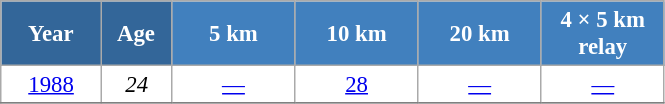<table class="wikitable" style="font-size:95%; text-align:center; border:grey solid 1px; border-collapse:collapse; background:#ffffff;">
<tr>
<th style="background-color:#369; color:white; width:60px;"> Year </th>
<th style="background-color:#369; color:white; width:40px;"> Age </th>
<th style="background-color:#4180be; color:white; width:75px;"> 5 km </th>
<th style="background-color:#4180be; color:white; width:75px;"> 10 km </th>
<th style="background-color:#4180be; color:white; width:75px;"> 20 km </th>
<th style="background-color:#4180be; color:white; width:75px;"> 4 × 5 km <br> relay </th>
</tr>
<tr>
<td><a href='#'>1988</a></td>
<td><em>24</em></td>
<td><a href='#'>—</a></td>
<td><a href='#'>28</a></td>
<td><a href='#'>—</a></td>
<td><a href='#'>—</a></td>
</tr>
<tr>
</tr>
</table>
